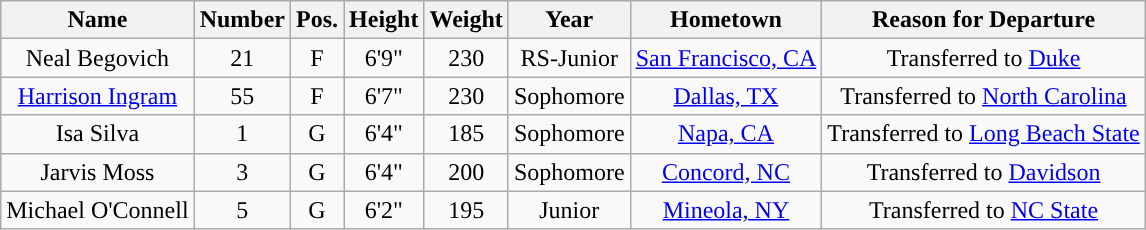<table class="wikitable sortable sortable" style="text-align: center">
<tr align=center>
<th>Name</th>
<th>Number</th>
<th>Pos.</th>
<th>Height</th>
<th>Weight</th>
<th>Year</th>
<th>Hometown</th>
<th>Reason for Departure</th>
</tr>
<tr>
<td>Neal Begovich</td>
<td>21</td>
<td>F</td>
<td>6'9"</td>
<td>230</td>
<td>RS-Junior</td>
<td><a href='#'>San Francisco, CA</a></td>
<td>Transferred to <a href='#'>Duke</a></td>
</tr>
<tr>
<td><a href='#'>Harrison Ingram</a></td>
<td>55</td>
<td>F</td>
<td>6'7"</td>
<td>230</td>
<td>Sophomore</td>
<td><a href='#'>Dallas, TX</a></td>
<td>Transferred to <a href='#'>North Carolina</a></td>
</tr>
<tr>
<td>Isa Silva</td>
<td>1</td>
<td>G</td>
<td>6'4"</td>
<td>185</td>
<td>Sophomore</td>
<td><a href='#'>Napa, CA</a></td>
<td>Transferred to <a href='#'>Long Beach State</a></td>
</tr>
<tr>
<td>Jarvis Moss</td>
<td>3</td>
<td>G</td>
<td>6'4"</td>
<td>200</td>
<td>Sophomore</td>
<td><a href='#'>Concord, NC</a></td>
<td>Transferred to <a href='#'>Davidson</a></td>
</tr>
<tr>
<td>Michael O'Connell</td>
<td>5</td>
<td>G</td>
<td>6'2"</td>
<td>195</td>
<td>Junior</td>
<td><a href='#'>Mineola, NY</a></td>
<td>Transferred to <a href='#'>NC State</a></td>
</tr>
</table>
